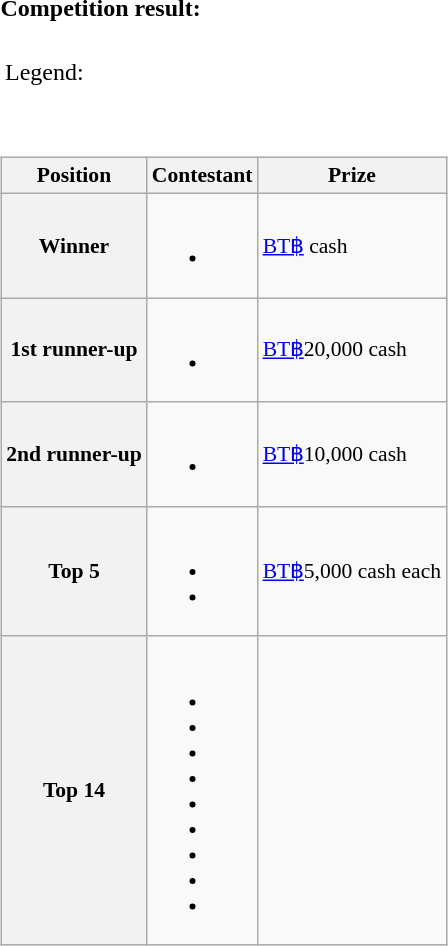<table>
<tr>
<td colspan=2><strong>Competition result:</strong></td>
</tr>
<tr>
<td><br><table>
<tr>
<td colspan=2>Legend:</td>
</tr>
<tr>
<td></td>
</tr>
<tr>
<td></td>
</tr>
</table>
</td>
</tr>
<tr>
<td><br><table class="wikitable" style="font-size: 90%;">
<tr>
<th>Position</th>
<th>Contestant</th>
<th>Prize</th>
</tr>
<tr>
<th>Winner</th>
<td><br><ul><li></li></ul></td>
<td><a href='#'>BT฿</a> cash</td>
</tr>
<tr>
<th>1st runner-up</th>
<td><br><ul><li></li></ul></td>
<td><a href='#'>BT฿</a>20,000 cash</td>
</tr>
<tr>
<th>2nd runner-up</th>
<td><br><ul><li></li></ul></td>
<td><a href='#'>BT฿</a>10,000 cash</td>
</tr>
<tr>
<th>Top 5</th>
<td><br><ul><li></li><li></li></ul></td>
<td><a href='#'>BT฿</a>5,000 cash each</td>
</tr>
<tr>
<th>Top 14</th>
<td><br><ul><li></li><li></li><li></li><li></li><li></li><li></li><li></li><li></li><li></li></ul></td>
<td></td>
</tr>
</table>
</td>
</tr>
</table>
